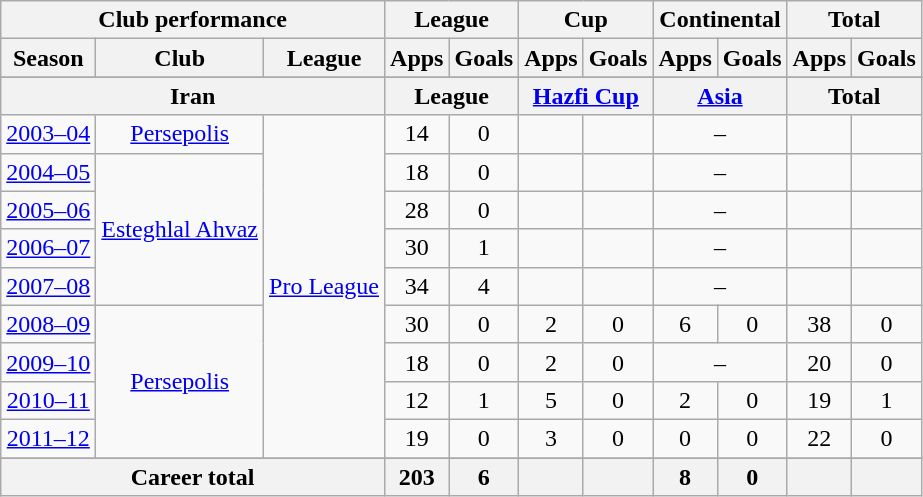<table class="wikitable" style="text-align:center">
<tr>
<th colspan=3>Club performance</th>
<th colspan=2>League</th>
<th colspan=2>Cup</th>
<th colspan=2>Continental</th>
<th colspan=2>Total</th>
</tr>
<tr>
<th>Season</th>
<th>Club</th>
<th>League</th>
<th>Apps</th>
<th>Goals</th>
<th>Apps</th>
<th>Goals</th>
<th>Apps</th>
<th>Goals</th>
<th>Apps</th>
<th>Goals</th>
</tr>
<tr>
</tr>
<tr>
<th colspan=3>Iran</th>
<th colspan=2>League</th>
<th colspan=2><a href='#'>Hazfi Cup</a></th>
<th colspan=2><a href='#'>Asia</a></th>
<th colspan=2>Total</th>
</tr>
<tr>
<td><a href='#'>2003–04</a></td>
<td rowspan="1"><a href='#'>Persepolis</a></td>
<td rowspan="9"><a href='#'>Pro League</a></td>
<td>14</td>
<td>0</td>
<td></td>
<td></td>
<td colspan="2">–</td>
<td></td>
<td></td>
</tr>
<tr>
<td><a href='#'>2004–05</a></td>
<td rowspan="4"><a href='#'>Esteghlal Ahvaz</a></td>
<td>18</td>
<td>0</td>
<td></td>
<td></td>
<td colspan="2">–</td>
<td></td>
<td></td>
</tr>
<tr>
<td><a href='#'>2005–06</a></td>
<td>28</td>
<td>0</td>
<td></td>
<td></td>
<td colspan="2">–</td>
<td></td>
<td></td>
</tr>
<tr>
<td><a href='#'>2006–07</a></td>
<td>30</td>
<td>1</td>
<td></td>
<td></td>
<td colspan="2">–</td>
<td></td>
<td></td>
</tr>
<tr>
<td><a href='#'>2007–08</a></td>
<td>34</td>
<td>4</td>
<td></td>
<td></td>
<td colspan="2">–</td>
<td></td>
<td></td>
</tr>
<tr>
<td><a href='#'>2008–09</a></td>
<td rowspan="4"><a href='#'>Persepolis</a></td>
<td>30</td>
<td>0</td>
<td>2</td>
<td>0</td>
<td>6</td>
<td>0</td>
<td>38</td>
<td>0</td>
</tr>
<tr>
<td><a href='#'>2009–10</a></td>
<td>18</td>
<td>0</td>
<td>2</td>
<td>0</td>
<td colspan="2">–</td>
<td>20</td>
<td>0</td>
</tr>
<tr>
<td><a href='#'>2010–11</a></td>
<td>12</td>
<td>1</td>
<td>5</td>
<td>0</td>
<td>2</td>
<td>0</td>
<td>19</td>
<td>1</td>
</tr>
<tr>
<td><a href='#'>2011–12</a></td>
<td>19</td>
<td>0</td>
<td>3</td>
<td>0</td>
<td>0</td>
<td>0</td>
<td>22</td>
<td>0</td>
</tr>
<tr>
</tr>
<tr>
<th colspan=3>Career total</th>
<th>203</th>
<th>6</th>
<th></th>
<th></th>
<th>8</th>
<th>0</th>
<th></th>
<th></th>
</tr>
</table>
